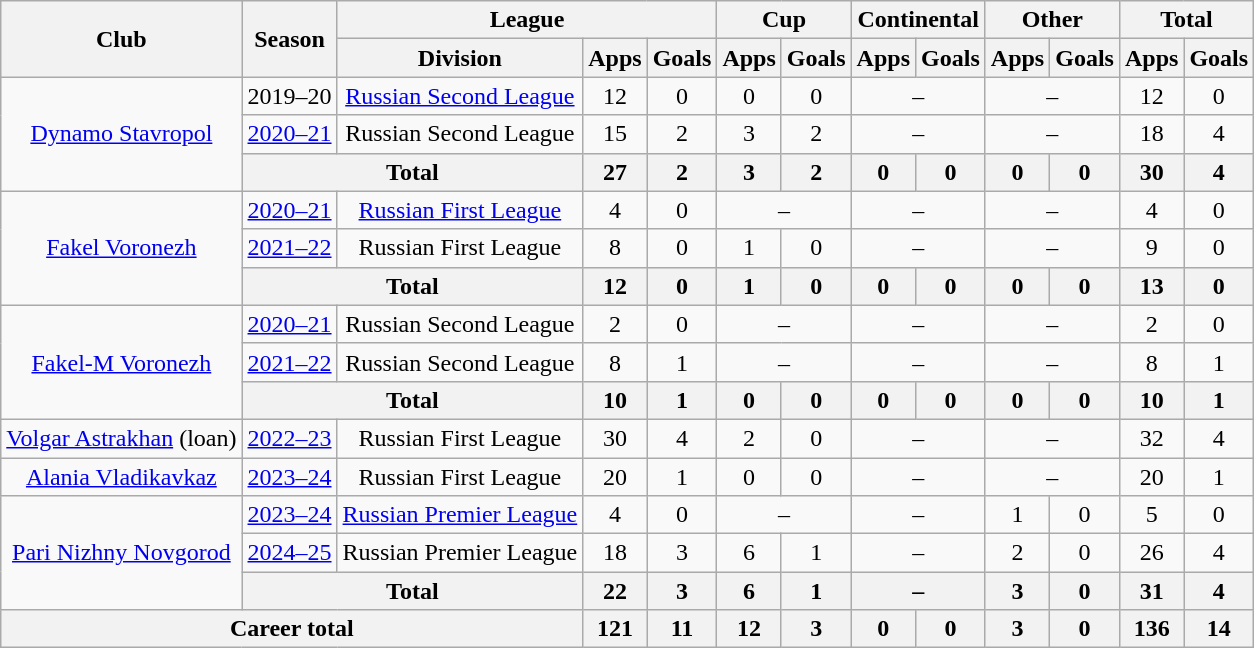<table class="wikitable" style="text-align: center;">
<tr>
<th rowspan=2>Club</th>
<th rowspan=2>Season</th>
<th colspan=3>League</th>
<th colspan=2>Cup</th>
<th colspan=2>Continental</th>
<th colspan=2>Other</th>
<th colspan=2>Total</th>
</tr>
<tr>
<th>Division</th>
<th>Apps</th>
<th>Goals</th>
<th>Apps</th>
<th>Goals</th>
<th>Apps</th>
<th>Goals</th>
<th>Apps</th>
<th>Goals</th>
<th>Apps</th>
<th>Goals</th>
</tr>
<tr>
<td rowspan="3"><a href='#'>Dynamo Stavropol</a></td>
<td>2019–20</td>
<td><a href='#'>Russian Second League</a></td>
<td>12</td>
<td>0</td>
<td>0</td>
<td>0</td>
<td colspan=2>–</td>
<td colspan=2>–</td>
<td>12</td>
<td>0</td>
</tr>
<tr>
<td><a href='#'>2020–21</a></td>
<td>Russian Second League</td>
<td>15</td>
<td>2</td>
<td>3</td>
<td>2</td>
<td colspan=2>–</td>
<td colspan=2>–</td>
<td>18</td>
<td>4</td>
</tr>
<tr>
<th colspan=2>Total</th>
<th>27</th>
<th>2</th>
<th>3</th>
<th>2</th>
<th>0</th>
<th>0</th>
<th>0</th>
<th>0</th>
<th>30</th>
<th>4</th>
</tr>
<tr>
<td rowspan="3"><a href='#'>Fakel Voronezh</a></td>
<td><a href='#'>2020–21</a></td>
<td><a href='#'>Russian First League</a></td>
<td>4</td>
<td>0</td>
<td colspan=2>–</td>
<td colspan=2>–</td>
<td colspan=2>–</td>
<td>4</td>
<td>0</td>
</tr>
<tr>
<td><a href='#'>2021–22</a></td>
<td>Russian First League</td>
<td>8</td>
<td>0</td>
<td>1</td>
<td>0</td>
<td colspan=2>–</td>
<td colspan=2>–</td>
<td>9</td>
<td>0</td>
</tr>
<tr>
<th colspan=2>Total</th>
<th>12</th>
<th>0</th>
<th>1</th>
<th>0</th>
<th>0</th>
<th>0</th>
<th>0</th>
<th>0</th>
<th>13</th>
<th>0</th>
</tr>
<tr>
<td rowspan="3"><a href='#'>Fakel-M Voronezh</a></td>
<td><a href='#'>2020–21</a></td>
<td>Russian Second League</td>
<td>2</td>
<td>0</td>
<td colspan=2>–</td>
<td colspan=2>–</td>
<td colspan=2>–</td>
<td>2</td>
<td>0</td>
</tr>
<tr>
<td><a href='#'>2021–22</a></td>
<td>Russian Second League</td>
<td>8</td>
<td>1</td>
<td colspan=2>–</td>
<td colspan=2>–</td>
<td colspan=2>–</td>
<td>8</td>
<td>1</td>
</tr>
<tr>
<th colspan=2>Total</th>
<th>10</th>
<th>1</th>
<th>0</th>
<th>0</th>
<th>0</th>
<th>0</th>
<th>0</th>
<th>0</th>
<th>10</th>
<th>1</th>
</tr>
<tr>
<td><a href='#'>Volgar Astrakhan</a> (loan)</td>
<td><a href='#'>2022–23</a></td>
<td>Russian First League</td>
<td>30</td>
<td>4</td>
<td>2</td>
<td>0</td>
<td colspan=2>–</td>
<td colspan=2>–</td>
<td>32</td>
<td>4</td>
</tr>
<tr>
<td><a href='#'>Alania Vladikavkaz</a></td>
<td><a href='#'>2023–24</a></td>
<td>Russian First League</td>
<td>20</td>
<td>1</td>
<td>0</td>
<td>0</td>
<td colspan=2>–</td>
<td colspan=2>–</td>
<td>20</td>
<td>1</td>
</tr>
<tr>
<td rowspan="3"><a href='#'>Pari Nizhny Novgorod</a></td>
<td><a href='#'>2023–24</a></td>
<td><a href='#'>Russian Premier League</a></td>
<td>4</td>
<td>0</td>
<td colspan=2>–</td>
<td colspan=2>–</td>
<td>1</td>
<td>0</td>
<td>5</td>
<td>0</td>
</tr>
<tr>
<td><a href='#'>2024–25</a></td>
<td>Russian Premier League</td>
<td>18</td>
<td>3</td>
<td>6</td>
<td>1</td>
<td colspan="2">–</td>
<td>2</td>
<td>0</td>
<td>26</td>
<td>4</td>
</tr>
<tr>
<th colspan="2">Total</th>
<th>22</th>
<th>3</th>
<th>6</th>
<th>1</th>
<th colspan="2">–</th>
<th>3</th>
<th>0</th>
<th>31</th>
<th>4</th>
</tr>
<tr>
<th colspan="3">Career total</th>
<th>121</th>
<th>11</th>
<th>12</th>
<th>3</th>
<th>0</th>
<th>0</th>
<th>3</th>
<th>0</th>
<th>136</th>
<th>14</th>
</tr>
</table>
